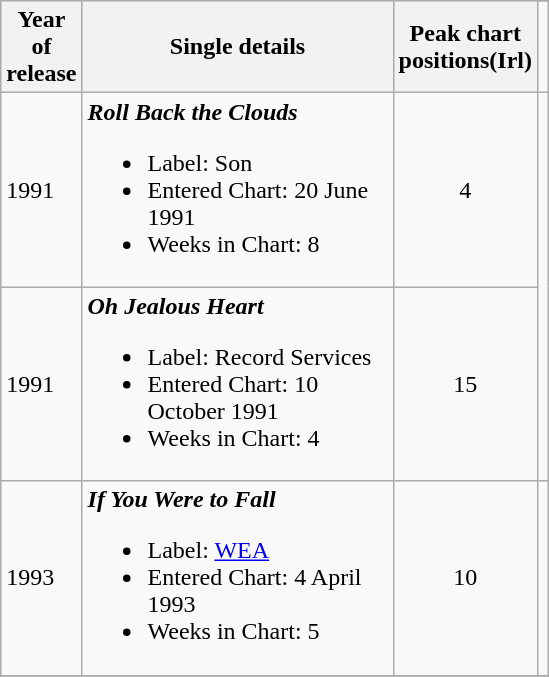<table class="wikitable">
<tr>
<th rowspan=2 width="1">Year of release</th>
<th rowspan=2 width="200">Single details</th>
<th rowspan=2 width="1">Peak chart positions(Irl)</th>
</tr>
<tr>
<td></td>
</tr>
<tr>
<td>1991</td>
<td><strong><em>Roll Back the Clouds</em></strong><br><ul><li>Label: Son</li><li>Entered Chart: 20 June 1991</li><li>Weeks in Chart: 8</li></ul></td>
<td align="center">4</td>
</tr>
<tr>
<td>1991</td>
<td><strong><em>Oh Jealous Heart</em></strong><br><ul><li>Label: Record Services</li><li>Entered Chart: 10 October 1991</li><li>Weeks in Chart: 4</li></ul></td>
<td align="center">15</td>
</tr>
<tr>
<td>1993</td>
<td><strong><em>If You Were to Fall</em></strong><br><ul><li>Label: <a href='#'>WEA</a></li><li>Entered Chart: 4 April 1993</li><li>Weeks in Chart: 5</li></ul></td>
<td align="center">10</td>
<td></td>
</tr>
<tr>
</tr>
<tr>
</tr>
</table>
